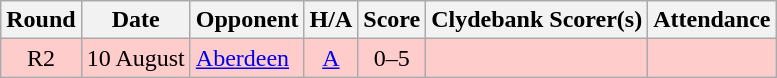<table class="wikitable" style="text-align:center">
<tr>
<th>Round</th>
<th>Date</th>
<th>Opponent</th>
<th>H/A</th>
<th>Score</th>
<th>Clydebank Scorer(s)</th>
<th>Attendance</th>
</tr>
<tr bgcolor=#FFCCCC>
<td>R2</td>
<td align=left>10 August</td>
<td align=left><a href='#'>Aberdeen</a></td>
<td><a href='#'>A</a></td>
<td>0–5</td>
<td align=left></td>
<td></td>
</tr>
</table>
